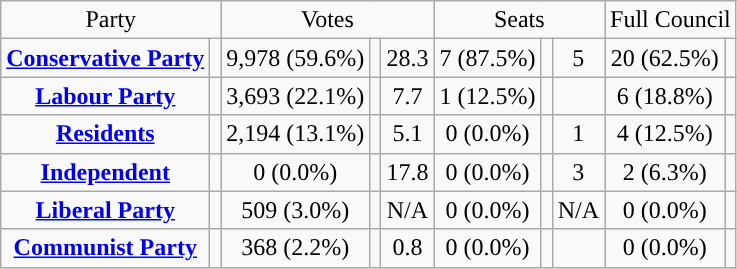<table class=wikitable style="text-align:center;">
<tr>
<td colspan=2>Party</td>
<td colspan=3>Votes</td>
<td colspan=3>Seats</td>
<td colspan=3>Full Council</td>
</tr>
<tr>
<td><strong><a href='#'>Conservative Party</a></strong></td>
<td style="background:"></td>
<td>9,978 (59.6%)</td>
<td></td>
<td> 28.3</td>
<td>7 (87.5%)</td>
<td></td>
<td> 5</td>
<td>20 (62.5%)</td>
<td></td>
</tr>
<tr>
<td><strong><a href='#'>Labour Party</a></strong></td>
<td style="background:"></td>
<td>3,693 (22.1%)</td>
<td></td>
<td> 7.7</td>
<td>1 (12.5%)</td>
<td></td>
<td></td>
<td>6 (18.8%)</td>
<td></td>
</tr>
<tr>
<td><strong><a href='#'>Residents</a></strong></td>
<td style="background:"></td>
<td>2,194 (13.1%)</td>
<td></td>
<td> 5.1</td>
<td>0 (0.0%)</td>
<td></td>
<td> 1</td>
<td>4 (12.5%)</td>
<td></td>
</tr>
<tr>
<td><strong><a href='#'>Independent</a></strong></td>
<td style="background:"></td>
<td>0 (0.0%)</td>
<td></td>
<td> 17.8</td>
<td>0 (0.0%)</td>
<td></td>
<td> 3</td>
<td>2 (6.3%)</td>
<td></td>
</tr>
<tr>
<td><strong><a href='#'>Liberal Party</a></strong></td>
<td style="background:"></td>
<td>509 (3.0%)</td>
<td></td>
<td>N/A</td>
<td>0 (0.0%)</td>
<td></td>
<td>N/A</td>
<td>0 (0.0%)</td>
<td></td>
</tr>
<tr>
<td><strong><a href='#'>Communist Party</a></strong></td>
<td style="background:"></td>
<td>368 (2.2%)</td>
<td></td>
<td> 0.8</td>
<td>0 (0.0%)</td>
<td></td>
<td></td>
<td>0 (0.0%)</td>
<td></td>
</tr>
</table>
